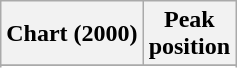<table class="wikitable sortable plainrowheaders">
<tr>
<th scope="col">Chart (2000)</th>
<th scope="col">Peak<br>position</th>
</tr>
<tr>
</tr>
<tr>
</tr>
</table>
